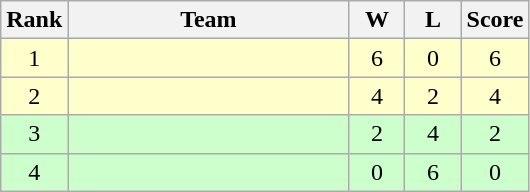<table class="wikitable Sortable" style="text-align:center">
<tr>
<th width=30>Rank</th>
<th width=180>Team</th>
<th width=30>W</th>
<th width=30>L</th>
<th width=30>Score</th>
</tr>
<tr bgcolor="#ffffcc">
<td>1</td>
<td style="text-align:left;"> </td>
<td>6</td>
<td>0</td>
<td>6</td>
</tr>
<tr bgcolor="#ffffcc">
<td>2</td>
<td style="text-align:left;"> </td>
<td>4</td>
<td>2</td>
<td>4</td>
</tr>
<tr bgcolor="ccffcc">
<td>3</td>
<td style="text-align:left;"> </td>
<td>2</td>
<td>4</td>
<td>2</td>
</tr>
<tr bgcolor="ccffcc">
<td>4</td>
<td style="text-align:left;"> </td>
<td>0</td>
<td>6</td>
<td>0</td>
</tr>
</table>
